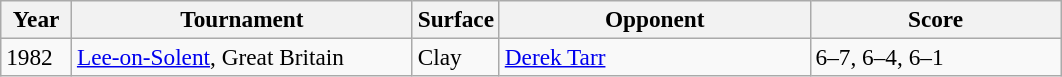<table class="sortable wikitable" style=font-size:97%>
<tr>
<th style="width:40px">Year</th>
<th style="width:220px">Tournament</th>
<th style="width:50px">Surface</th>
<th style="width:200px">Opponent</th>
<th style="width:160px" class="unsortable">Score</th>
</tr>
<tr>
<td>1982</td>
<td><a href='#'>Lee-on-Solent</a>, Great Britain</td>
<td>Clay</td>
<td> <a href='#'>Derek Tarr</a></td>
<td>6–7, 6–4, 6–1</td>
</tr>
</table>
